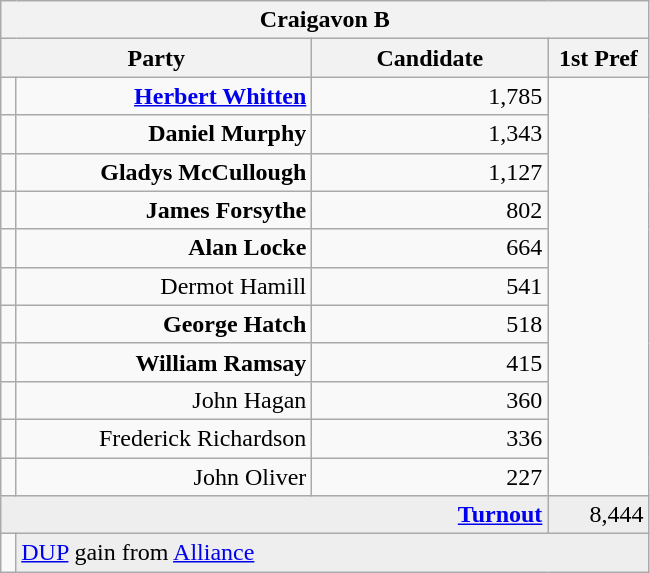<table class="wikitable">
<tr>
<th colspan="4" align="center">Craigavon B</th>
</tr>
<tr>
<th colspan="2" align="center" width=200>Party</th>
<th width=150>Candidate</th>
<th width=60>1st Pref</th>
</tr>
<tr>
<td></td>
<td align="right"><strong><a href='#'>Herbert Whitten</a></strong></td>
<td align="right">1,785</td>
</tr>
<tr>
<td></td>
<td align="right"><strong>Daniel Murphy</strong></td>
<td align="right">1,343</td>
</tr>
<tr>
<td></td>
<td align="right"><strong>Gladys McCullough</strong></td>
<td align="right">1,127</td>
</tr>
<tr>
<td></td>
<td align="right"><strong>James Forsythe</strong></td>
<td align="right">802</td>
</tr>
<tr>
<td></td>
<td align="right"><strong>Alan Locke</strong></td>
<td align="right">664</td>
</tr>
<tr>
<td></td>
<td align="right">Dermot Hamill</td>
<td align="right">541</td>
</tr>
<tr>
<td></td>
<td align="right"><strong>George Hatch</strong></td>
<td align="right">518</td>
</tr>
<tr>
<td></td>
<td align="right"><strong>William Ramsay</strong></td>
<td align="right">415</td>
</tr>
<tr>
<td></td>
<td align="right">John Hagan</td>
<td align="right">360</td>
</tr>
<tr>
<td></td>
<td align="right">Frederick Richardson</td>
<td align="right">336</td>
</tr>
<tr>
<td></td>
<td align="right">John Oliver</td>
<td align="right">227</td>
</tr>
<tr bgcolor="EEEEEE">
<td colspan=3 align="right"><strong><a href='#'>Turnout</a></strong></td>
<td align="right">8,444</td>
</tr>
<tr>
<td bgcolor=></td>
<td colspan=3 bgcolor="EEEEEE"><a href='#'>DUP</a> gain from <a href='#'>Alliance</a></td>
</tr>
</table>
